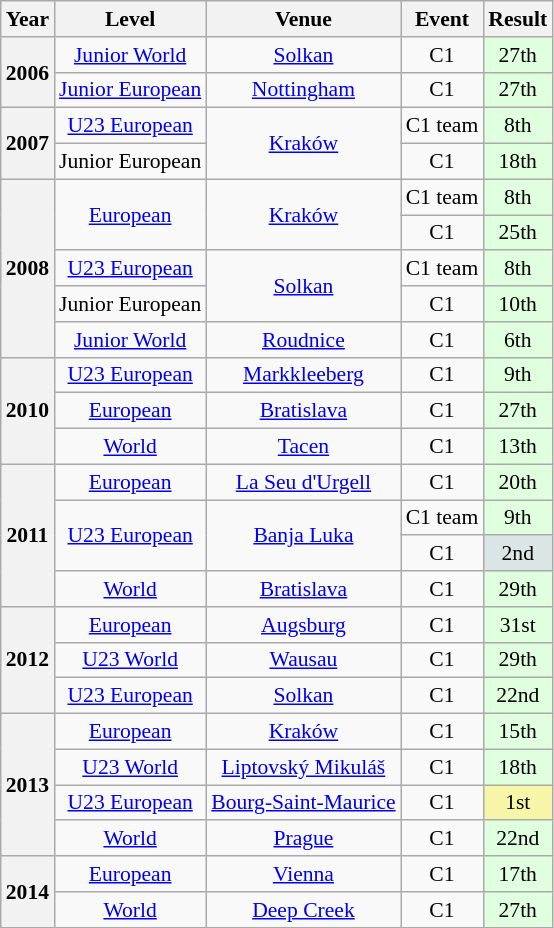<table class="wikitable" style="font-size: 90%; text-align: center">
<tr>
<th>Year</th>
<th>Level</th>
<th>Venue</th>
<th>Event</th>
<th>Result</th>
</tr>
<tr>
<th rowspan=2>2006</th>
<td><a href='#'>Junior World</a></td>
<td rowspan=1> <a href='#'>Solkan</a></td>
<td>C1</td>
<td style="background:#DFFFDF;">27th</td>
</tr>
<tr>
<td rowspan=1><a href='#'>Junior European</a></td>
<td rowspan=1> <a href='#'>Nottingham</a></td>
<td>C1</td>
<td style="background:#DFFFDF;">27th</td>
</tr>
<tr>
<th rowspan=2>2007</th>
<td rowspan=1><a href='#'>U23 European</a></td>
<td rowspan=2> <a href='#'>Kraków</a></td>
<td>C1 team</td>
<td style="background:#DFFFDF;">8th</td>
</tr>
<tr>
<td rowspan=1>Junior European</td>
<td>C1</td>
<td style="background:#DFFFDF;">18th</td>
</tr>
<tr>
<th rowspan=5>2008</th>
<td rowspan=2><a href='#'>European</a></td>
<td rowspan=2> <a href='#'>Kraków</a></td>
<td>C1 team</td>
<td style="background:#DFFFDF;">8th</td>
</tr>
<tr>
<td>C1</td>
<td style="background:#DFFFDF;">25th</td>
</tr>
<tr>
<td rowspan=1><a href='#'>U23 European</a></td>
<td rowspan=2> <a href='#'>Solkan</a></td>
<td>C1 team</td>
<td style="background:#DFFFDF;">8th</td>
</tr>
<tr>
<td rowspan=1>Junior European</td>
<td>C1</td>
<td style="background:#DFFFDF;">10th</td>
</tr>
<tr>
<td rowspan=1><a href='#'>Junior World</a></td>
<td rowspan=1> <a href='#'>Roudnice</a></td>
<td>C1</td>
<td style="background:#DFFFDF;">6th</td>
</tr>
<tr>
<th rowspan=3>2010</th>
<td rowspan=1><a href='#'>U23 European</a></td>
<td rowspan=1> <a href='#'>Markkleeberg</a></td>
<td>C1</td>
<td style="background:#DFFFDF;">9th</td>
</tr>
<tr>
<td rowspan=1><a href='#'>European</a></td>
<td rowspan=1> <a href='#'>Bratislava</a></td>
<td>C1</td>
<td style="background:#DFFFDF;">27th</td>
</tr>
<tr>
<td rowspan=1><a href='#'>World</a></td>
<td rowspan=1> <a href='#'>Tacen</a></td>
<td>C1</td>
<td style="background:#DFFFDF;">13th</td>
</tr>
<tr>
<th rowspan=4>2011</th>
<td rowspan=1><a href='#'>European</a></td>
<td rowspan=1> <a href='#'>La Seu d'Urgell</a></td>
<td>C1</td>
<td style="background:#DFFFDF;">20th</td>
</tr>
<tr>
<td rowspan=2><a href='#'>U23 European</a></td>
<td rowspan=2> <a href='#'>Banja Luka</a></td>
<td>C1 team</td>
<td style="background:#DFFFDF;">9th</td>
</tr>
<tr>
<td>C1</td>
<td style="background:#DCE5E5;">2nd</td>
</tr>
<tr>
<td rowspan=1><a href='#'>World</a></td>
<td rowspan=1> <a href='#'>Bratislava</a></td>
<td>C1</td>
<td style="background:#DFFFDF;">29th</td>
</tr>
<tr>
<th rowspan=3>2012</th>
<td rowspan=1><a href='#'>European</a></td>
<td rowspan=1> <a href='#'>Augsburg</a></td>
<td>C1</td>
<td style="background:#DFFFDF;">31st</td>
</tr>
<tr>
<td rowspan=1><a href='#'>U23 World</a></td>
<td rowspan=1> <a href='#'>Wausau</a></td>
<td>C1</td>
<td style="background:#DFFFDF;">29th</td>
</tr>
<tr>
<td rowspan=1><a href='#'>U23 European</a></td>
<td rowspan=1> <a href='#'>Solkan</a></td>
<td>C1</td>
<td style="background:#DFFFDF;">22nd</td>
</tr>
<tr>
<th rowspan=4>2013</th>
<td rowspan=1><a href='#'>European</a></td>
<td rowspan=1> <a href='#'>Kraków</a></td>
<td>C1</td>
<td style="background:#DFFFDF;">15th</td>
</tr>
<tr>
<td rowspan=1><a href='#'>U23 World</a></td>
<td rowspan=1> <a href='#'>Liptovský Mikuláš</a></td>
<td>C1</td>
<td style="background:#DFFFDF;">18th</td>
</tr>
<tr>
<td rowspan=1><a href='#'>U23 European</a></td>
<td rowspan=1> <a href='#'>Bourg-Saint-Maurice</a></td>
<td>C1</td>
<td style="background:#F7F6A8;">1st</td>
</tr>
<tr>
<td rowspan=1><a href='#'>World</a></td>
<td rowspan=1> <a href='#'>Prague</a></td>
<td>C1</td>
<td style="background:#DFFFDF;">22nd</td>
</tr>
<tr>
<th rowspan=2>2014</th>
<td rowspan=1><a href='#'>European</a></td>
<td rowspan=1> <a href='#'>Vienna</a></td>
<td>C1</td>
<td style="background:#DFFFDF;">17th</td>
</tr>
<tr>
<td rowspan=1><a href='#'>World</a></td>
<td rowspan=1> <a href='#'>Deep Creek</a></td>
<td>C1</td>
<td style="background:#DFFFDF;">27th</td>
</tr>
</table>
